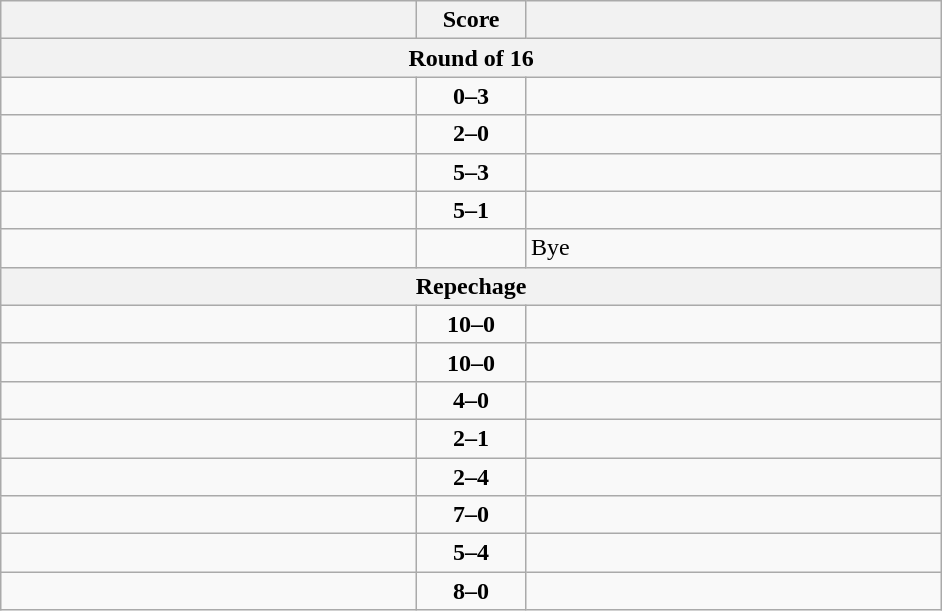<table class="wikitable" style="text-align: left;">
<tr>
<th align="right" width="270"></th>
<th width="65">Score</th>
<th align="left" width="270"></th>
</tr>
<tr>
<th colspan="3">Round of 16</th>
</tr>
<tr>
<td></td>
<td align=center><strong>0–3</strong></td>
<td><strong></strong></td>
</tr>
<tr>
<td><strong></strong></td>
<td align=center><strong>2–0</strong></td>
<td></td>
</tr>
<tr>
<td><strong></strong></td>
<td align=center><strong>5–3</strong></td>
<td></td>
</tr>
<tr>
<td><strong></strong></td>
<td align=center><strong>5–1</strong></td>
<td></td>
</tr>
<tr>
<td><strong></strong></td>
<td></td>
<td>Bye</td>
</tr>
<tr>
<th colspan="3">Repechage</th>
</tr>
<tr>
<td><strong></strong></td>
<td align=center><strong>10–0</strong></td>
<td></td>
</tr>
<tr>
<td><strong></strong></td>
<td align=center><strong>10–0</strong></td>
<td></td>
</tr>
<tr>
<td><strong></strong></td>
<td align=center><strong>4–0</strong></td>
<td></td>
</tr>
<tr>
<td><strong></strong></td>
<td align=center><strong>2–1</strong></td>
<td></td>
</tr>
<tr>
<td></td>
<td align=center><strong>2–4</strong></td>
<td><strong></strong></td>
</tr>
<tr>
<td><strong></strong></td>
<td align=center><strong>7–0</strong></td>
<td></td>
</tr>
<tr>
<td><strong></strong></td>
<td align=center><strong>5–4</strong></td>
<td></td>
</tr>
<tr>
<td><strong></strong></td>
<td align=center><strong>8–0</strong></td>
<td></td>
</tr>
</table>
